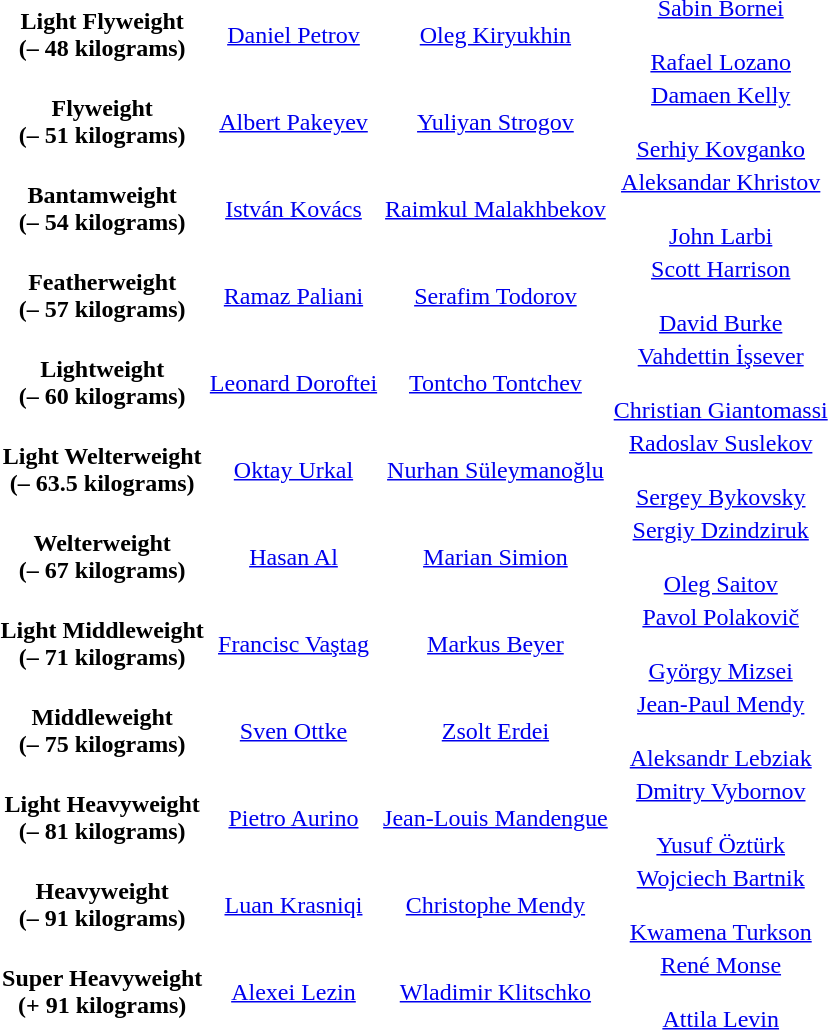<table>
<tr align="center">
<td><strong>Light Flyweight<br>(– 48 kilograms)</strong></td>
<td> <a href='#'>Daniel Petrov</a><br></td>
<td> <a href='#'>Oleg Kiryukhin</a><br></td>
<td> <a href='#'>Sabin Bornei</a><br><br> <a href='#'>Rafael Lozano</a><br></td>
</tr>
<tr align="center">
<td><strong>Flyweight<br>(– 51 kilograms)</strong></td>
<td> <a href='#'>Albert Pakeyev</a><br></td>
<td> <a href='#'>Yuliyan Strogov</a><br></td>
<td> <a href='#'>Damaen Kelly</a><br><br> <a href='#'>Serhiy Kovganko</a><br></td>
</tr>
<tr align="center">
<td><strong>Bantamweight<br>(– 54 kilograms)</strong></td>
<td> <a href='#'>István Kovács</a><br></td>
<td> <a href='#'>Raimkul Malakhbekov</a><br></td>
<td> <a href='#'>Aleksandar Khristov</a><br><br> <a href='#'>John Larbi</a><br></td>
</tr>
<tr align="center">
<td><strong>Featherweight<br>(– 57 kilograms)</strong></td>
<td> <a href='#'>Ramaz Paliani</a><br></td>
<td> <a href='#'>Serafim Todorov</a><br></td>
<td> <a href='#'>Scott Harrison</a><br><br> <a href='#'>David Burke</a><br></td>
</tr>
<tr align="center">
<td><strong>Lightweight<br>(– 60 kilograms)</strong></td>
<td> <a href='#'>Leonard Doroftei</a><br></td>
<td> <a href='#'>Tontcho Tontchev</a><br></td>
<td> <a href='#'>Vahdettin İşsever</a><br><br> <a href='#'>Christian Giantomassi</a><br></td>
</tr>
<tr align="center">
<td><strong>Light Welterweight<br>(– 63.5 kilograms)</strong></td>
<td> <a href='#'>Oktay Urkal</a><br></td>
<td> <a href='#'>Nurhan Süleymanoğlu</a><br></td>
<td> <a href='#'>Radoslav Suslekov</a><br><br> <a href='#'>Sergey Bykovsky</a><br></td>
</tr>
<tr align="center">
<td><strong>Welterweight<br>(– 67 kilograms)</strong></td>
<td> <a href='#'>Hasan Al</a><br></td>
<td> <a href='#'>Marian Simion</a><br></td>
<td> <a href='#'>Sergiy Dzindziruk</a><br><br> <a href='#'>Oleg Saitov</a><br></td>
</tr>
<tr align="center">
<td><strong>Light Middleweight<br>(– 71 kilograms)</strong></td>
<td> <a href='#'>Francisc Vaştag</a><br></td>
<td> <a href='#'>Markus Beyer</a><br></td>
<td> <a href='#'>Pavol Polakovič</a><br><br> <a href='#'>György Mizsei</a><br></td>
</tr>
<tr align="center">
<td><strong>Middleweight<br>(– 75 kilograms)</strong></td>
<td> <a href='#'>Sven Ottke</a><br></td>
<td> <a href='#'>Zsolt Erdei</a><br></td>
<td> <a href='#'>Jean-Paul Mendy</a><br><br> <a href='#'>Aleksandr Lebziak</a><br></td>
</tr>
<tr align="center">
<td><strong>Light Heavyweight<br>(– 81 kilograms)</strong></td>
<td> <a href='#'>Pietro Aurino</a><br></td>
<td> <a href='#'>Jean-Louis Mandengue</a><br></td>
<td> <a href='#'>Dmitry Vybornov</a><br><br> <a href='#'>Yusuf Öztürk</a><br></td>
</tr>
<tr align="center">
<td><strong>Heavyweight<br>(– 91 kilograms)</strong></td>
<td> <a href='#'>Luan Krasniqi</a><br></td>
<td> <a href='#'>Christophe Mendy</a><br></td>
<td> <a href='#'>Wojciech Bartnik</a><br><br> <a href='#'>Kwamena Turkson</a><br></td>
</tr>
<tr align="center">
<td><strong>Super Heavyweight<br>(+ 91 kilograms)</strong></td>
<td> <a href='#'>Alexei Lezin</a><br></td>
<td> <a href='#'>Wladimir Klitschko</a><br></td>
<td> <a href='#'>René Monse</a><br><br> <a href='#'>Attila Levin</a><br></td>
</tr>
</table>
